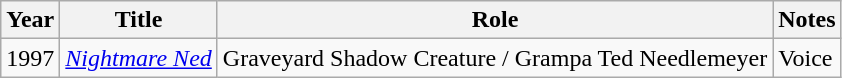<table class = "wikitable sortable">
<tr>
<th>Year</th>
<th>Title</th>
<th>Role</th>
<th>Notes</th>
</tr>
<tr>
<td>1997</td>
<td><em><a href='#'>Nightmare Ned</a></em></td>
<td>Graveyard Shadow Creature / Grampa Ted Needlemeyer</td>
<td>Voice</td>
</tr>
</table>
